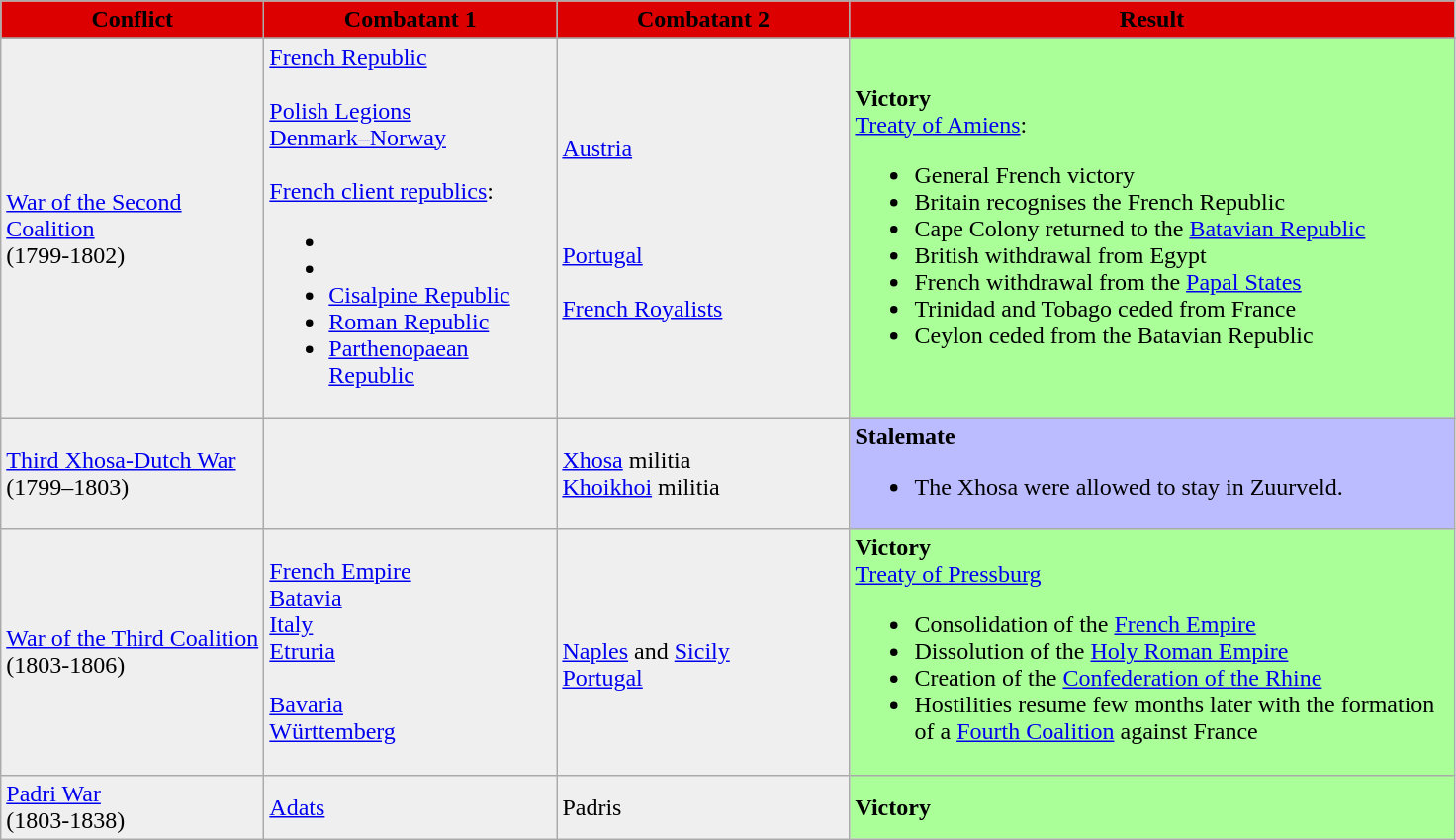<table class="wikitable">
<tr>
<th style="background:#DD0000" width="170px"><span>Conflict</span></th>
<th style="background:#DD0000" width="190px"><span>Combatant 1</span></th>
<th style="background:#DD0000" width="190px"><span>Combatant 2</span></th>
<th style="background:#DD0000" width="400px"><span>Result</span></th>
</tr>
<tr>
</tr>
<tr>
<td style="background:#efefef"><a href='#'>War of the Second Coalition</a><br>(1799-1802)</td>
<td style="background:#efefef"> <a href='#'>French Republic</a><br><br> <a href='#'>Polish Legions</a><br> <a href='#'>Denmark–Norway</a><br><br><a href='#'>French client republics</a>:<ul><li></li><li></li><li> <a href='#'>Cisalpine Republic</a></li><li> <a href='#'>Roman Republic</a></li><li> <a href='#'>Parthenopaean Republic</a></li></ul></td>
<td style="background:#efefef"> <a href='#'>Austria</a><br><br><br><br> <a href='#'>Portugal</a><br><br> <a href='#'>French Royalists</a></td>
<td style="background:#AF9"><strong>Victory</strong><br><a href='#'>Treaty of Amiens</a>:<ul><li>General French victory</li><li>Britain recognises the French Republic</li><li>Cape Colony returned to the <a href='#'>Batavian Republic</a></li><li>British withdrawal from Egypt</li><li>French withdrawal from the <a href='#'>Papal States</a></li><li>Trinidad and Tobago ceded from France</li><li>Ceylon ceded from the Batavian Republic</li></ul></td>
</tr>
<tr>
<td style="background:#efefef"><a href='#'>Third Xhosa-Dutch War</a><br>(1799–1803)</td>
<td style="background:#efefef"></td>
<td style="background:#efefef"><a href='#'>Xhosa</a> militia<br><a href='#'>Khoikhoi</a> militia</td>
<td style="background:#BBF"><strong>Stalemate</strong><br><ul><li>The Xhosa were allowed to stay in Zuurveld.</li></ul></td>
</tr>
<tr>
<td style="background:#efefef"><a href='#'>War of the Third Coalition</a><br>(1803-1806)</td>
<td style="background:#efefef"> <a href='#'>French Empire</a><br> <a href='#'>Batavia</a><br> <a href='#'>Italy</a><br> <a href='#'>Etruria</a><br><br> <a href='#'>Bavaria</a><br> <a href='#'>Württemberg</a></td>
<td style="background:#efefef"><br><br> <a href='#'>Naples</a> and <a href='#'>Sicily</a><br> <a href='#'>Portugal</a><br><br></td>
<td style="background:#AF9"><strong>Victory</strong><br><a href='#'>Treaty of Pressburg</a><ul><li>Consolidation of the <a href='#'>French Empire</a></li><li>Dissolution of the <a href='#'>Holy Roman Empire</a></li><li>Creation of the <a href='#'>Confederation of the Rhine</a></li><li>Hostilities resume few months later with the formation of a <a href='#'>Fourth Coalition</a> against France</li></ul></td>
</tr>
<tr>
<td style="background:#efefef"><a href='#'>Padri War</a><br>(1803-1838)</td>
<td style="background:#efefef"><a href='#'>Adats</a><br></td>
<td style="background:#efefef">Padris</td>
<td style="background:#AF9"><strong>Victory</strong></td>
</tr>
</table>
